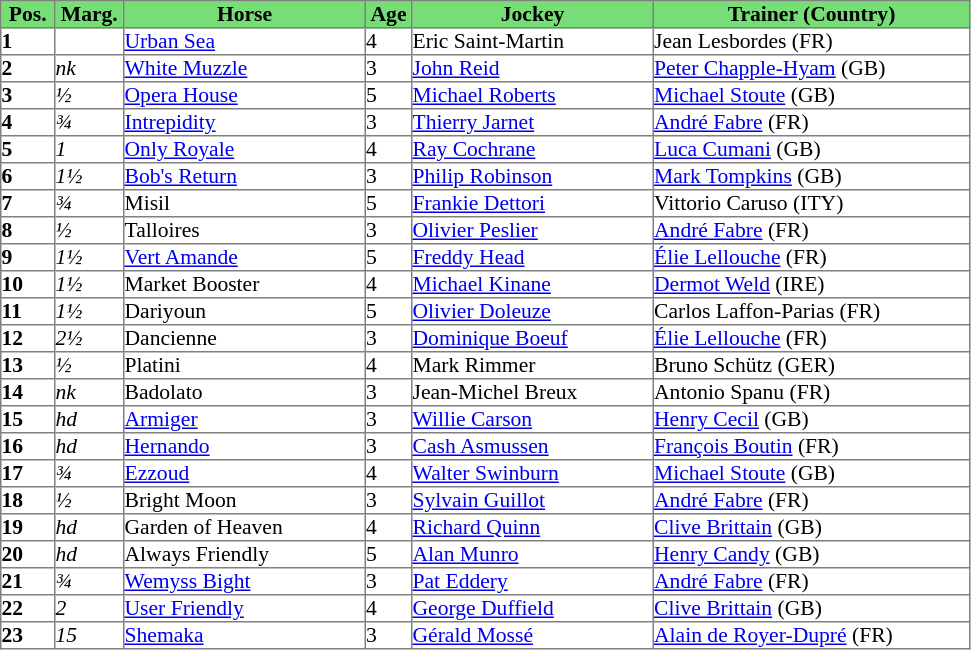<table class = "sortable" | border="1" cellpadding="0" style="border-collapse: collapse; font-size:90%">
<tr style="background:#7d7; text-align:center;">
<th style="width:35px;"><strong>Pos.</strong></th>
<th style="width:45px;"><strong>Marg.</strong></th>
<th style="width:160px;"><strong>Horse</strong></th>
<th style="width:30px;"><strong>Age</strong></th>
<th style="width:160px;"><strong>Jockey</strong></th>
<th style="width:210px;"><strong>Trainer (Country)</strong></th>
</tr>
<tr>
<td><strong>1</strong></td>
<td></td>
<td><a href='#'>Urban Sea</a></td>
<td>4</td>
<td>Eric Saint-Martin</td>
<td>Jean Lesbordes (FR)</td>
</tr>
<tr>
<td><strong>2</strong></td>
<td><em>nk</em></td>
<td><a href='#'>White Muzzle</a></td>
<td>3</td>
<td><a href='#'>John Reid</a></td>
<td><a href='#'>Peter Chapple-Hyam</a> (GB)</td>
</tr>
<tr>
<td><strong>3</strong></td>
<td><em>½</em></td>
<td><a href='#'>Opera House</a></td>
<td>5</td>
<td><a href='#'>Michael Roberts</a></td>
<td><a href='#'>Michael Stoute</a> (GB)</td>
</tr>
<tr>
<td><strong>4</strong></td>
<td><em>¾</em></td>
<td><a href='#'>Intrepidity</a></td>
<td>3</td>
<td><a href='#'>Thierry Jarnet</a></td>
<td><a href='#'>André Fabre</a> (FR)</td>
</tr>
<tr>
<td><strong>5</strong></td>
<td><em>1</em></td>
<td><a href='#'>Only Royale</a></td>
<td>4</td>
<td><a href='#'>Ray Cochrane</a></td>
<td><a href='#'>Luca Cumani</a> (GB)</td>
</tr>
<tr>
<td><strong>6</strong></td>
<td><em>1½</em></td>
<td><a href='#'>Bob's Return</a></td>
<td>3</td>
<td><a href='#'>Philip Robinson</a></td>
<td><a href='#'>Mark Tompkins</a> (GB)</td>
</tr>
<tr>
<td><strong>7</strong></td>
<td><em>¾</em></td>
<td>Misil</td>
<td>5</td>
<td><a href='#'>Frankie Dettori</a></td>
<td>Vittorio Caruso (ITY)</td>
</tr>
<tr>
<td><strong>8</strong></td>
<td><em>½</em></td>
<td>Talloires</td>
<td>3</td>
<td><a href='#'>Olivier Peslier</a></td>
<td><a href='#'>André Fabre</a> (FR)</td>
</tr>
<tr>
<td><strong>9</strong></td>
<td><em>1½</em></td>
<td><a href='#'>Vert Amande</a></td>
<td>5</td>
<td><a href='#'>Freddy Head</a></td>
<td><a href='#'>Élie Lellouche</a> (FR)</td>
</tr>
<tr>
<td><strong>10</strong></td>
<td><em>1½</em></td>
<td>Market Booster</td>
<td>4</td>
<td><a href='#'>Michael Kinane</a></td>
<td><a href='#'>Dermot Weld</a> (IRE)</td>
</tr>
<tr>
<td><strong>11</strong></td>
<td><em>1½</em></td>
<td>Dariyoun</td>
<td>5</td>
<td><a href='#'>Olivier Doleuze</a></td>
<td>Carlos Laffon-Parias (FR)</td>
</tr>
<tr>
<td><strong>12</strong></td>
<td><em>2½</em></td>
<td>Dancienne</td>
<td>3</td>
<td><a href='#'>Dominique Boeuf</a></td>
<td><a href='#'>Élie Lellouche</a> (FR)</td>
</tr>
<tr>
<td><strong>13</strong></td>
<td><em>½</em></td>
<td>Platini</td>
<td>4</td>
<td>Mark Rimmer</td>
<td>Bruno Schütz (GER)</td>
</tr>
<tr>
<td><strong>14</strong></td>
<td><em>nk</em></td>
<td>Badolato</td>
<td>3</td>
<td>Jean-Michel Breux</td>
<td>Antonio Spanu (FR)</td>
</tr>
<tr>
<td><strong>15</strong></td>
<td><em>hd</em></td>
<td><a href='#'>Armiger</a></td>
<td>3</td>
<td><a href='#'>Willie Carson</a></td>
<td><a href='#'>Henry Cecil</a> (GB)</td>
</tr>
<tr>
<td><strong>16</strong></td>
<td><em>hd</em></td>
<td><a href='#'>Hernando</a></td>
<td>3</td>
<td><a href='#'>Cash Asmussen</a></td>
<td><a href='#'>François Boutin</a> (FR)</td>
</tr>
<tr>
<td><strong>17</strong></td>
<td><em>¾</em></td>
<td><a href='#'>Ezzoud</a></td>
<td>4</td>
<td><a href='#'>Walter Swinburn</a></td>
<td><a href='#'>Michael Stoute</a> (GB)</td>
</tr>
<tr>
<td><strong>18</strong></td>
<td><em>½</em></td>
<td>Bright Moon</td>
<td>3</td>
<td><a href='#'>Sylvain Guillot</a></td>
<td><a href='#'>André Fabre</a> (FR)</td>
</tr>
<tr>
<td><strong>19</strong></td>
<td><em>hd</em></td>
<td>Garden of Heaven</td>
<td>4</td>
<td><a href='#'>Richard Quinn</a></td>
<td><a href='#'>Clive Brittain</a> (GB)</td>
</tr>
<tr>
<td><strong>20</strong></td>
<td><em>hd</em></td>
<td>Always Friendly</td>
<td>5</td>
<td><a href='#'>Alan Munro</a></td>
<td><a href='#'>Henry Candy</a> (GB)</td>
</tr>
<tr>
<td><strong>21</strong></td>
<td><em>¾</em></td>
<td><a href='#'>Wemyss Bight</a></td>
<td>3</td>
<td><a href='#'>Pat Eddery</a></td>
<td><a href='#'>André Fabre</a> (FR)</td>
</tr>
<tr>
<td><strong>22</strong></td>
<td><em>2</em></td>
<td><a href='#'>User Friendly</a></td>
<td>4</td>
<td><a href='#'>George Duffield</a></td>
<td><a href='#'>Clive Brittain</a> (GB)</td>
</tr>
<tr>
<td><strong>23</strong></td>
<td><em>15</em></td>
<td><a href='#'>Shemaka</a></td>
<td>3</td>
<td><a href='#'>Gérald Mossé</a></td>
<td><a href='#'>Alain de Royer-Dupré</a> (FR)</td>
</tr>
</table>
